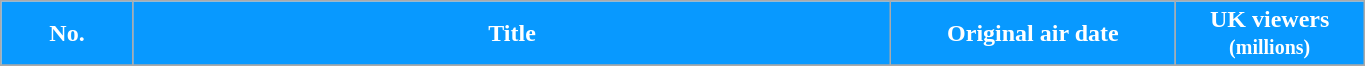<table class="wikitable plainrowheaders" style="width:72%;">
<tr>
<th scope="col" style="background:#0899FF; color:#fff;" width=7%>No.</th>
<th scope="col" style="background:#0899FF; color:#fff;" width=40%>Title</th>
<th scope="col" style="background:#0899FF; color:#fff;" width=15%>Original air date</th>
<th scope="col" style="background:#0899FF; color:#fff;" width=10%>UK viewers<br><small>(millions)</small></th>
</tr>
<tr>
</tr>
</table>
